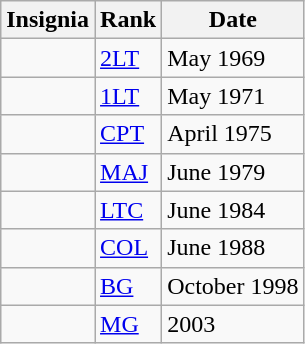<table class="wikitable">
<tr>
<th>Insignia</th>
<th>Rank</th>
<th>Date</th>
</tr>
<tr>
<td></td>
<td><a href='#'>2LT</a></td>
<td>May 1969</td>
</tr>
<tr>
<td></td>
<td><a href='#'>1LT</a></td>
<td>May 1971</td>
</tr>
<tr>
<td></td>
<td><a href='#'>CPT</a></td>
<td>April 1975</td>
</tr>
<tr>
<td></td>
<td><a href='#'>MAJ</a></td>
<td>June 1979</td>
</tr>
<tr>
<td></td>
<td><a href='#'>LTC</a></td>
<td>June 1984</td>
</tr>
<tr>
<td></td>
<td><a href='#'>COL</a></td>
<td>June 1988</td>
</tr>
<tr>
<td></td>
<td><a href='#'>BG</a></td>
<td>October 1998</td>
</tr>
<tr>
<td></td>
<td><a href='#'>MG</a></td>
<td>2003</td>
</tr>
</table>
